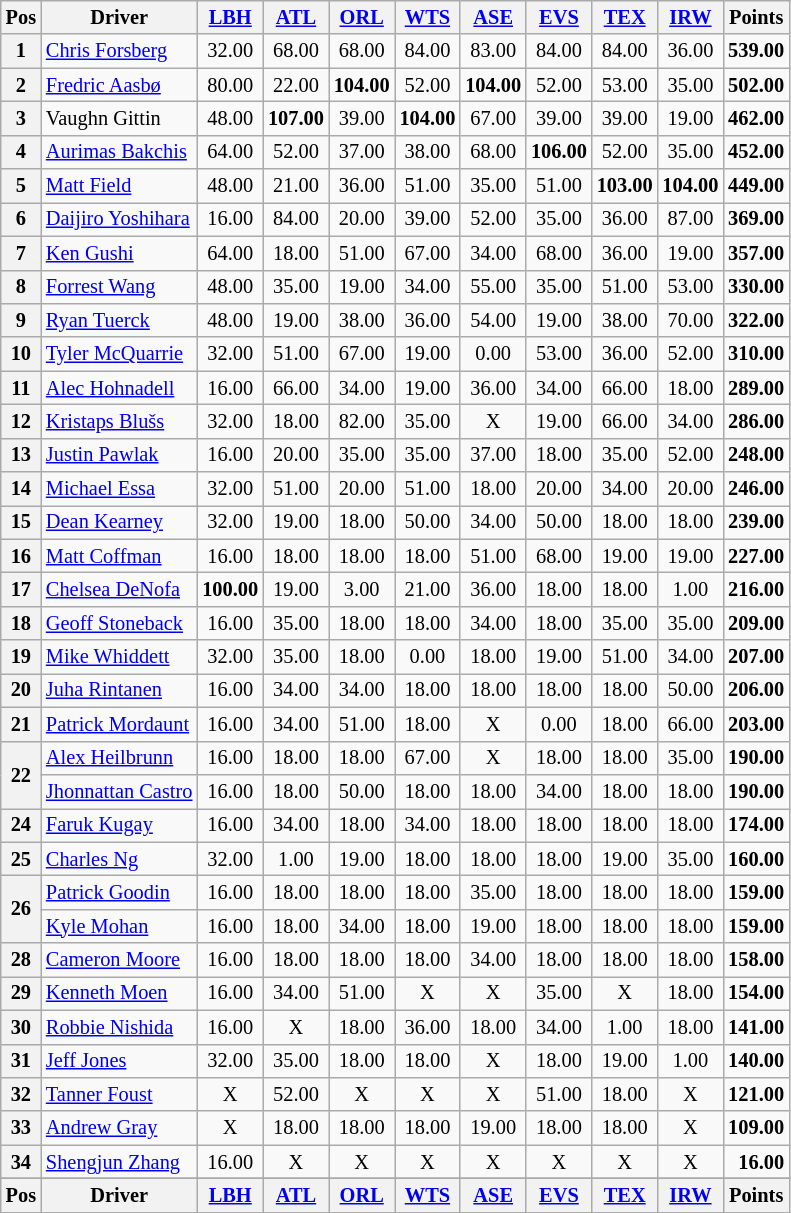<table class="wikitable" style="font-size:85%; text-align:center">
<tr style="background:#f9f9f9" valign="top">
<th valign="middle">Pos</th>
<th valign="middle">Driver</th>
<th><a href='#'>LBH</a></th>
<th><a href='#'>ATL</a></th>
<th><a href='#'>ORL</a></th>
<th><a href='#'>WTS</a></th>
<th><a href='#'>ASE</a></th>
<th><a href='#'>EVS</a></th>
<th><a href='#'>TEX</a></th>
<th><a href='#'>IRW</a></th>
<th valign="middle">Points</th>
</tr>
<tr>
<th>1</th>
<td align="left"> <a href='#'>Chris Forsberg</a></td>
<td>32.00</td>
<td>68.00</td>
<td>68.00</td>
<td>84.00</td>
<td>83.00</td>
<td>84.00</td>
<td>84.00</td>
<td>36.00</td>
<td align="right"><strong>539.00</strong></td>
</tr>
<tr>
<th>2</th>
<td align="left"> <a href='#'>Fredric Aasbø</a></td>
<td>80.00</td>
<td>22.00</td>
<td><strong>104.00</strong></td>
<td>52.00</td>
<td><strong>104.00</strong></td>
<td>52.00</td>
<td>53.00</td>
<td>35.00</td>
<td align="right"><strong>502.00</strong></td>
</tr>
<tr>
<th>3</th>
<td align="left"> Vaughn Gittin</td>
<td>48.00</td>
<td><strong>107.00</strong></td>
<td>39.00</td>
<td><strong>104.00</strong></td>
<td>67.00</td>
<td>39.00</td>
<td>39.00</td>
<td>19.00</td>
<td align="right"><strong>462.00</strong></td>
</tr>
<tr>
<th>4</th>
<td align="left"> <a href='#'>Aurimas Bakchis</a></td>
<td>64.00</td>
<td>52.00</td>
<td>37.00</td>
<td>38.00</td>
<td>68.00</td>
<td><strong>106.00</strong></td>
<td>52.00</td>
<td>35.00</td>
<td align="right"><strong>452.00</strong></td>
</tr>
<tr>
<th>5</th>
<td align="left"> <a href='#'>Matt Field</a></td>
<td>48.00</td>
<td>21.00</td>
<td>36.00</td>
<td>51.00</td>
<td>35.00</td>
<td>51.00</td>
<td><strong>103.00</strong></td>
<td><strong>104.00</strong></td>
<td align="right"><strong>449.00</strong></td>
</tr>
<tr>
<th>6</th>
<td align="left"> <a href='#'>Daijiro Yoshihara</a></td>
<td>16.00</td>
<td>84.00</td>
<td>20.00</td>
<td>39.00</td>
<td>52.00</td>
<td>35.00</td>
<td>36.00</td>
<td>87.00</td>
<td align="right"><strong>369.00</strong></td>
</tr>
<tr>
<th>7</th>
<td align="left"> <a href='#'>Ken Gushi</a></td>
<td>64.00</td>
<td>18.00</td>
<td>51.00</td>
<td>67.00</td>
<td>34.00</td>
<td>68.00</td>
<td>36.00</td>
<td>19.00</td>
<td align="right"><strong>357.00</strong></td>
</tr>
<tr>
<th>8</th>
<td align="left"> <a href='#'>Forrest Wang</a></td>
<td>48.00</td>
<td>35.00</td>
<td>19.00</td>
<td>34.00</td>
<td>55.00</td>
<td>35.00</td>
<td>51.00</td>
<td>53.00</td>
<td align="right"><strong>330.00</strong></td>
</tr>
<tr>
<th>9</th>
<td align="left"> <a href='#'>Ryan Tuerck</a></td>
<td>48.00</td>
<td>19.00</td>
<td>38.00</td>
<td>36.00</td>
<td>54.00</td>
<td>19.00</td>
<td>38.00</td>
<td>70.00</td>
<td align="right"><strong>322.00</strong></td>
</tr>
<tr>
<th>10</th>
<td align="left"> <a href='#'>Tyler McQuarrie</a></td>
<td>32.00</td>
<td>51.00</td>
<td>67.00</td>
<td>19.00</td>
<td>0.00</td>
<td>53.00</td>
<td>36.00</td>
<td>52.00</td>
<td align="right"><strong>310.00</strong></td>
</tr>
<tr>
<th>11</th>
<td align="left"> <a href='#'>Alec Hohnadell</a></td>
<td>16.00</td>
<td>66.00</td>
<td>34.00</td>
<td>19.00</td>
<td>36.00</td>
<td>34.00</td>
<td>66.00</td>
<td>18.00</td>
<td align="right"><strong>289.00</strong></td>
</tr>
<tr>
<th>12</th>
<td align="left"> <a href='#'>Kristaps Blušs</a></td>
<td>32.00</td>
<td>18.00</td>
<td>82.00</td>
<td>35.00</td>
<td>X</td>
<td>19.00</td>
<td>66.00</td>
<td>34.00</td>
<td align="right"><strong>286.00</strong></td>
</tr>
<tr>
<th>13</th>
<td align="left"> <a href='#'>Justin Pawlak</a></td>
<td>16.00</td>
<td>20.00</td>
<td>35.00</td>
<td>35.00</td>
<td>37.00</td>
<td>18.00</td>
<td>35.00</td>
<td>52.00</td>
<td align="right"><strong>248.00</strong></td>
</tr>
<tr>
<th>14</th>
<td align="left"> <a href='#'>Michael Essa</a></td>
<td>32.00</td>
<td>51.00</td>
<td>20.00</td>
<td>51.00</td>
<td>18.00</td>
<td>20.00</td>
<td>34.00</td>
<td>20.00</td>
<td align="right"><strong>246.00</strong></td>
</tr>
<tr>
<th>15</th>
<td align="left"> <a href='#'>Dean Kearney</a></td>
<td>32.00</td>
<td>19.00</td>
<td>18.00</td>
<td>50.00</td>
<td>34.00</td>
<td>50.00</td>
<td>18.00</td>
<td>18.00</td>
<td align="right"><strong>239.00</strong></td>
</tr>
<tr>
<th>16</th>
<td align="left"> <a href='#'>Matt Coffman</a></td>
<td>16.00</td>
<td>18.00</td>
<td>18.00</td>
<td>18.00</td>
<td>51.00</td>
<td>68.00</td>
<td>19.00</td>
<td>19.00</td>
<td align="right"><strong>227.00</strong></td>
</tr>
<tr>
<th>17</th>
<td align="left"> <a href='#'>Chelsea DeNofa</a></td>
<td><strong>100.00</strong></td>
<td>19.00</td>
<td>3.00</td>
<td>21.00</td>
<td>36.00</td>
<td>18.00</td>
<td>18.00</td>
<td>1.00</td>
<td align="right"><strong>216.00</strong></td>
</tr>
<tr>
<th>18</th>
<td align="left"> <a href='#'>Geoff Stoneback</a></td>
<td>16.00</td>
<td>35.00</td>
<td>18.00</td>
<td>18.00</td>
<td>34.00</td>
<td>18.00</td>
<td>35.00</td>
<td>35.00</td>
<td align="right"><strong>209.00</strong></td>
</tr>
<tr>
<th>19</th>
<td align="left"> <a href='#'>Mike Whiddett</a></td>
<td>32.00</td>
<td>35.00</td>
<td>18.00</td>
<td>0.00</td>
<td>18.00</td>
<td>19.00</td>
<td>51.00</td>
<td>34.00</td>
<td align="right"><strong>207.00</strong></td>
</tr>
<tr>
<th>20</th>
<td align="left"> <a href='#'>Juha Rintanen</a></td>
<td>16.00</td>
<td>34.00</td>
<td>34.00</td>
<td>18.00</td>
<td>18.00</td>
<td>18.00</td>
<td>18.00</td>
<td>50.00</td>
<td align="right"><strong>206.00</strong></td>
</tr>
<tr>
<th>21</th>
<td align="left"> <a href='#'>Patrick Mordaunt</a></td>
<td>16.00</td>
<td>34.00</td>
<td>51.00</td>
<td>18.00</td>
<td>X</td>
<td>0.00</td>
<td>18.00</td>
<td>66.00</td>
<td align="right"><strong>203.00</strong></td>
</tr>
<tr>
<th rowspan=2>22</th>
<td align="left"> <a href='#'>Alex Heilbrunn</a></td>
<td>16.00</td>
<td>18.00</td>
<td>18.00</td>
<td>67.00</td>
<td>X</td>
<td>18.00</td>
<td>18.00</td>
<td>35.00</td>
<td align="right"><strong>190.00</strong></td>
</tr>
<tr>
<td align="left"> <a href='#'>Jhonnattan Castro</a></td>
<td>16.00</td>
<td>18.00</td>
<td>50.00</td>
<td>18.00</td>
<td>18.00</td>
<td>34.00</td>
<td>18.00</td>
<td>18.00</td>
<td align="right"><strong>190.00</strong></td>
</tr>
<tr>
<th>24</th>
<td align="left"> <a href='#'>Faruk Kugay</a></td>
<td>16.00</td>
<td>34.00</td>
<td>18.00</td>
<td>34.00</td>
<td>18.00</td>
<td>18.00</td>
<td>18.00</td>
<td>18.00</td>
<td align="right"><strong>174.00</strong></td>
</tr>
<tr>
<th>25</th>
<td align="left"> <a href='#'>Charles Ng</a></td>
<td>32.00</td>
<td>1.00</td>
<td>19.00</td>
<td>18.00</td>
<td>18.00</td>
<td>18.00</td>
<td>19.00</td>
<td>35.00</td>
<td align="right"><strong>160.00</strong></td>
</tr>
<tr>
<th rowspan=2>26</th>
<td align="left"> <a href='#'>Patrick Goodin</a></td>
<td>16.00</td>
<td>18.00</td>
<td>18.00</td>
<td>18.00</td>
<td>35.00</td>
<td>18.00</td>
<td>18.00</td>
<td>18.00</td>
<td align="right"><strong>159.00</strong></td>
</tr>
<tr>
<td align="left"> <a href='#'>Kyle Mohan</a></td>
<td>16.00</td>
<td>18.00</td>
<td>34.00</td>
<td>18.00</td>
<td>19.00</td>
<td>18.00</td>
<td>18.00</td>
<td>18.00</td>
<td align="right"><strong>159.00</strong></td>
</tr>
<tr>
<th>28</th>
<td align="left"> <a href='#'>Cameron Moore</a></td>
<td>16.00</td>
<td>18.00</td>
<td>18.00</td>
<td>18.00</td>
<td>34.00</td>
<td>18.00</td>
<td>18.00</td>
<td>18.00</td>
<td align="right"><strong>158.00</strong></td>
</tr>
<tr>
<th>29</th>
<td align="left"> <a href='#'>Kenneth Moen</a></td>
<td>16.00</td>
<td>34.00</td>
<td>51.00</td>
<td>X</td>
<td>X</td>
<td>35.00</td>
<td>X</td>
<td>18.00</td>
<td align="right"><strong>154.00</strong></td>
</tr>
<tr>
<th>30</th>
<td align="left"> <a href='#'>Robbie Nishida</a></td>
<td>16.00</td>
<td>X</td>
<td>18.00</td>
<td>36.00</td>
<td>18.00</td>
<td>34.00</td>
<td>1.00</td>
<td>18.00</td>
<td align="right"><strong>141.00</strong></td>
</tr>
<tr>
<th>31</th>
<td align="left"> <a href='#'>Jeff Jones</a></td>
<td>32.00</td>
<td>35.00</td>
<td>18.00</td>
<td>18.00</td>
<td>X</td>
<td>18.00</td>
<td>19.00</td>
<td>1.00</td>
<td align="right"><strong>140.00</strong></td>
</tr>
<tr>
<th>32</th>
<td align="left"> <a href='#'>Tanner Foust</a></td>
<td>X</td>
<td>52.00</td>
<td>X</td>
<td>X</td>
<td>X</td>
<td>51.00</td>
<td>18.00</td>
<td>X</td>
<td align="right"><strong>121.00</strong></td>
</tr>
<tr>
<th>33</th>
<td align="left"> <a href='#'>Andrew Gray</a></td>
<td>X</td>
<td>18.00</td>
<td>18.00</td>
<td>18.00</td>
<td>19.00</td>
<td>18.00</td>
<td>18.00</td>
<td>X</td>
<td align="right"><strong>109.00</strong></td>
</tr>
<tr>
<th>34</th>
<td align="left"> <a href='#'>Shengjun Zhang</a></td>
<td>16.00</td>
<td>X</td>
<td>X</td>
<td>X</td>
<td>X</td>
<td>X</td>
<td>X</td>
<td>X</td>
<td align="right"><strong>16.00</strong></td>
</tr>
<tr>
</tr>
<tr style="background:#f9f9f9" valign="top">
<th valign="middle">Pos</th>
<th valign="middle">Driver</th>
<th><a href='#'>LBH</a></th>
<th><a href='#'>ATL</a></th>
<th><a href='#'>ORL</a></th>
<th><a href='#'>WTS</a></th>
<th><a href='#'>ASE</a></th>
<th><a href='#'>EVS</a></th>
<th><a href='#'>TEX</a></th>
<th><a href='#'>IRW</a></th>
<th valign="middle">Points</th>
</tr>
</table>
